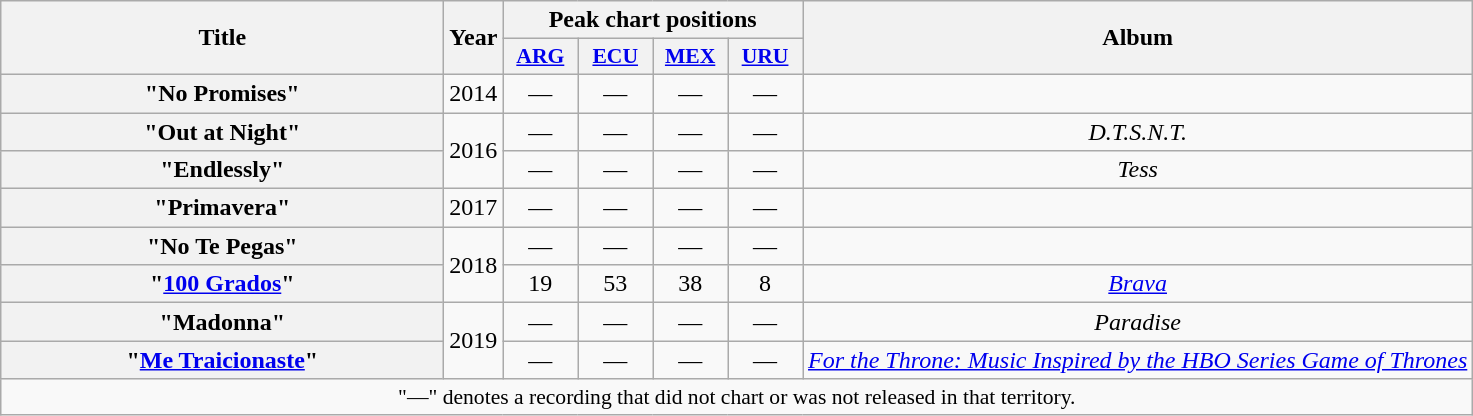<table class="wikitable plainrowheaders" style="text-align:center;">
<tr>
<th scope="col" rowspan="2" style="width:18em;">Title</th>
<th scope="col" rowspan="2" style="width:1em;">Year</th>
<th scope="col" colspan="4">Peak chart positions</th>
<th scope="col" rowspan="2">Album</th>
</tr>
<tr>
<th scope="col" style="width:3em;font-size:90%;"><a href='#'>ARG</a><br></th>
<th scope="col" style="width:3em;font-size:90%;"><a href='#'>ECU</a><br></th>
<th scope="col" style="width:3em;font-size:90%;"><a href='#'>MEX</a><br></th>
<th scope="col" style="width:3em;font-size:90%;"><a href='#'>URU</a><br></th>
</tr>
<tr>
<th scope="row">"No Promises"<br></th>
<td>2014</td>
<td>—</td>
<td>—</td>
<td>—</td>
<td>—</td>
<td></td>
</tr>
<tr>
<th scope="row">"Out at Night"<br></th>
<td rowspan="2">2016</td>
<td>—</td>
<td>—</td>
<td>—</td>
<td>—</td>
<td><em>D.T.S.N.T.</em></td>
</tr>
<tr>
<th scope="row">"Endlessly"<br></th>
<td>—</td>
<td>—</td>
<td>—</td>
<td>—</td>
<td><em>Tess</em></td>
</tr>
<tr>
<th scope="row">"Primavera"<br></th>
<td>2017</td>
<td>—</td>
<td>—</td>
<td>—</td>
<td>—</td>
<td></td>
</tr>
<tr>
<th scope="row">"No Te Pegas"<br></th>
<td rowspan="2">2018</td>
<td>—</td>
<td>—</td>
<td>—</td>
<td>—</td>
<td></td>
</tr>
<tr>
<th scope="row">"<a href='#'>100 Grados</a>"<br></th>
<td>19</td>
<td>53</td>
<td>38</td>
<td>8</td>
<td><em><a href='#'>Brava</a></em></td>
</tr>
<tr>
<th scope="row">"Madonna"<br></th>
<td rowspan="2">2019</td>
<td>—</td>
<td>—</td>
<td>—</td>
<td>—</td>
<td><em>Paradise</em></td>
</tr>
<tr>
<th scope="row">"<a href='#'>Me Traicionaste</a>"<br></th>
<td>—</td>
<td>—</td>
<td>—</td>
<td>—</td>
<td><em><a href='#'>For the Throne: Music Inspired by the HBO Series Game of Thrones</a></em></td>
</tr>
<tr>
<td colspan="14" style="font-size:90%">"—" denotes a recording that did not chart or was not released in that territory.</td>
</tr>
</table>
